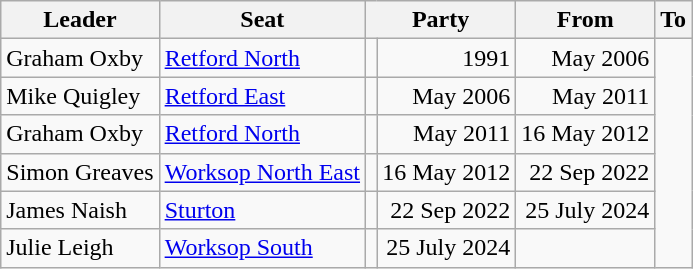<table class="wikitable">
<tr>
<th>Leader</th>
<th>Seat</th>
<th colspan="2">Party</th>
<th>From</th>
<th>To</th>
</tr>
<tr>
<td>Graham Oxby</td>
<td><a href='#'>Retford North</a></td>
<td></td>
<td align=right>1991</td>
<td align=right>May 2006</td>
</tr>
<tr>
<td>Mike Quigley</td>
<td><a href='#'>Retford East</a></td>
<td></td>
<td align=right>May 2006</td>
<td align=right>May 2011</td>
</tr>
<tr>
<td>Graham Oxby</td>
<td><a href='#'>Retford North</a></td>
<td></td>
<td align=right>May 2011</td>
<td align=right>16 May 2012</td>
</tr>
<tr>
<td>Simon Greaves</td>
<td><a href='#'>Worksop North East</a></td>
<td></td>
<td align=right>16 May 2012</td>
<td align=right>22 Sep 2022</td>
</tr>
<tr>
<td>James Naish</td>
<td><a href='#'>Sturton</a></td>
<td></td>
<td align=right>22 Sep 2022</td>
<td align=right>25 July 2024</td>
</tr>
<tr>
<td>Julie Leigh</td>
<td><a href='#'>Worksop South</a></td>
<td></td>
<td align=right>25 July 2024</td>
<td></td>
</tr>
</table>
